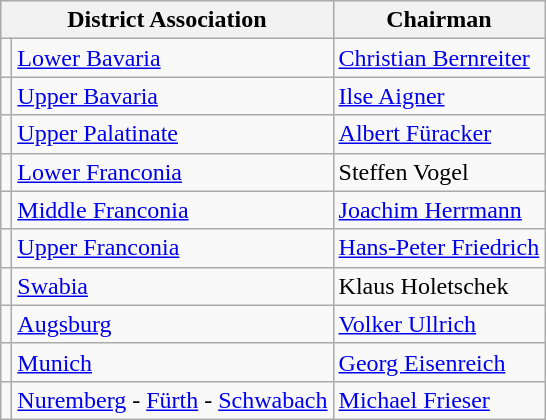<table class="wikitable">
<tr>
<th colspan="2">District Association</th>
<th>Chairman</th>
</tr>
<tr>
<td style="text-align:center;"></td>
<td><a href='#'>Lower Bavaria</a></td>
<td><a href='#'>Christian Bernreiter</a></td>
</tr>
<tr>
<td style="text-align:center;"></td>
<td><a href='#'>Upper Bavaria</a></td>
<td><a href='#'>Ilse Aigner</a></td>
</tr>
<tr>
<td style="text-align:center;"></td>
<td><a href='#'>Upper Palatinate</a></td>
<td><a href='#'>Albert Füracker</a></td>
</tr>
<tr>
<td style="text-align:center;"></td>
<td><a href='#'>Lower Franconia</a></td>
<td>Steffen Vogel</td>
</tr>
<tr>
<td style="text-align:center;"></td>
<td><a href='#'>Middle Franconia</a></td>
<td><a href='#'>Joachim Herrmann</a></td>
</tr>
<tr>
<td style="text-align:center;"></td>
<td><a href='#'>Upper Franconia</a></td>
<td><a href='#'>Hans-Peter Friedrich</a></td>
</tr>
<tr>
<td style="text-align:center;"></td>
<td><a href='#'>Swabia</a></td>
<td>Klaus Holetschek</td>
</tr>
<tr>
<td style="text-align:center;"></td>
<td><a href='#'>Augsburg</a></td>
<td><a href='#'>Volker Ullrich</a></td>
</tr>
<tr>
<td style="text-align:center;"></td>
<td><a href='#'>Munich</a></td>
<td><a href='#'>Georg Eisenreich</a></td>
</tr>
<tr>
<td style="text-align:center;"><br></td>
<td><a href='#'>Nuremberg</a> - <a href='#'>Fürth</a> - <a href='#'>Schwabach</a></td>
<td><a href='#'>Michael Frieser</a></td>
</tr>
</table>
